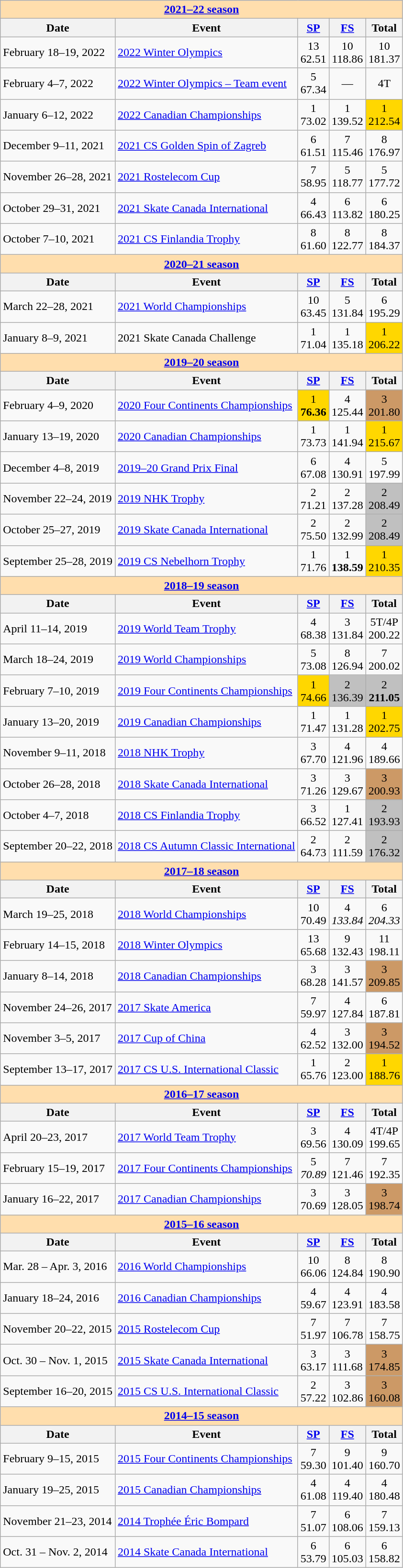<table class="wikitable">
<tr>
<td style="background-color: #ffdead; " colspan=5 align=center><a href='#'><strong>2021–22 season</strong></a></td>
</tr>
<tr>
<th>Date</th>
<th>Event</th>
<th><a href='#'>SP</a></th>
<th><a href='#'>FS</a></th>
<th>Total</th>
</tr>
<tr>
<td>February 18–19, 2022</td>
<td><a href='#'>2022 Winter Olympics</a></td>
<td align=center>13 <br> 62.51</td>
<td align=center>10 <br> 118.86</td>
<td align=center>10 <br> 181.37</td>
</tr>
<tr>
<td>February 4–7, 2022</td>
<td><a href='#'>2022 Winter Olympics – Team event</a></td>
<td align=center>5 <br> 67.34</td>
<td align=center>—</td>
<td align=center>4T</td>
</tr>
<tr>
<td>January 6–12, 2022</td>
<td><a href='#'>2022 Canadian Championships</a></td>
<td align=center>1 <br> 73.02</td>
<td align=center>1 <br> 139.52</td>
<td align=center bgcolor=gold>1 <br> 212.54</td>
</tr>
<tr>
<td>December 9–11, 2021</td>
<td><a href='#'>2021 CS Golden Spin of Zagreb</a></td>
<td align=center>6 <br> 61.51</td>
<td align=center>7 <br> 115.46</td>
<td align=center>8 <br> 176.97</td>
</tr>
<tr>
<td>November 26–28, 2021</td>
<td><a href='#'>2021 Rostelecom Cup</a></td>
<td align=center>7 <br> 58.95</td>
<td align=center>5 <br> 118.77</td>
<td align=center>5 <br> 177.72</td>
</tr>
<tr>
<td>October 29–31, 2021</td>
<td><a href='#'>2021 Skate Canada International</a></td>
<td align=center>4 <br> 66.43</td>
<td align=center>6 <br> 113.82</td>
<td align=center>6 <br> 180.25</td>
</tr>
<tr>
<td>October 7–10, 2021</td>
<td><a href='#'>2021 CS Finlandia Trophy</a></td>
<td align=center>8 <br> 61.60</td>
<td align=center>8 <br> 122.77</td>
<td align=center>8 <br> 184.37</td>
</tr>
<tr>
<td style="background-color: #ffdead;" colspan=5 align=center><a href='#'><strong>2020–21 season</strong></a></td>
</tr>
<tr>
<th>Date</th>
<th>Event</th>
<th><a href='#'>SP</a></th>
<th><a href='#'>FS</a></th>
<th>Total</th>
</tr>
<tr>
<td>March 22–28, 2021</td>
<td><a href='#'>2021 World Championships</a></td>
<td align=center>10 <br> 63.45</td>
<td align=center>5 <br> 131.84</td>
<td align=center>6 <br> 195.29</td>
</tr>
<tr>
<td>January 8–9, 2021</td>
<td>2021 Skate Canada Challenge</td>
<td align=center>1 <br> 71.04</td>
<td align=center>1 <br> 135.18</td>
<td align=center bgcolor=gold>1 <br> 206.22</td>
</tr>
<tr>
<td style="background-color: #ffdead;" colspan=5 align=center><a href='#'><strong>2019–20 season</strong></a></td>
</tr>
<tr>
<th>Date</th>
<th>Event</th>
<th><a href='#'>SP</a></th>
<th><a href='#'>FS</a></th>
<th>Total</th>
</tr>
<tr>
<td>February 4–9, 2020</td>
<td><a href='#'>2020 Four Continents Championships</a></td>
<td align=center bgcolor=gold>1 <br> <strong>76.36</strong></td>
<td align=center>4 <br> 125.44</td>
<td align=center bgcolor=cc9966>3 <br> 201.80</td>
</tr>
<tr>
<td>January 13–19, 2020</td>
<td><a href='#'>2020 Canadian Championships</a></td>
<td align=center>1 <br> 73.73</td>
<td align=center>1 <br> 141.94</td>
<td align=center bgcolor=gold>1 <br> 215.67</td>
</tr>
<tr>
<td>December 4–8, 2019</td>
<td><a href='#'>2019–20 Grand Prix Final</a></td>
<td align=center>6 <br> 67.08</td>
<td align=center>4 <br> 130.91</td>
<td align=center>5 <br> 197.99</td>
</tr>
<tr>
<td>November 22–24, 2019</td>
<td><a href='#'>2019 NHK Trophy</a></td>
<td align=center>2 <br> 71.21</td>
<td align=center>2 <br> 137.28</td>
<td align=center bgcolor=silver>2 <br> 208.49</td>
</tr>
<tr>
<td>October 25–27, 2019</td>
<td><a href='#'>2019 Skate Canada International</a></td>
<td align=center>2 <br> 75.50</td>
<td align=center>2 <br> 132.99</td>
<td align=center bgcolor=silver>2 <br> 208.49</td>
</tr>
<tr>
<td>September 25–28, 2019</td>
<td><a href='#'>2019 CS Nebelhorn Trophy</a></td>
<td align=center>1 <br> 71.76</td>
<td align=center>1 <br> <strong>138.59</strong></td>
<td align=center bgcolor=gold>1 <br> 210.35</td>
</tr>
<tr>
<td style="background-color: #ffdead;" colspan=5 align=center><a href='#'><strong>2018–19 season</strong></a></td>
</tr>
<tr>
<th>Date</th>
<th>Event</th>
<th><a href='#'>SP</a></th>
<th><a href='#'>FS</a></th>
<th>Total</th>
</tr>
<tr>
<td>April 11–14, 2019</td>
<td><a href='#'>2019 World Team Trophy</a></td>
<td align=center>4 <br> 68.38</td>
<td align=center>3 <br> 131.84</td>
<td align=center>5T/4P <br> 200.22</td>
</tr>
<tr>
<td>March 18–24, 2019</td>
<td><a href='#'>2019 World Championships</a></td>
<td align=center>5 <br> 73.08</td>
<td align=center>8 <br> 126.94</td>
<td align=center>7 <br> 200.02</td>
</tr>
<tr>
<td>February 7–10, 2019</td>
<td><a href='#'>2019 Four Continents Championships</a></td>
<td align=center bgcolor=gold>1 <br> 74.66</td>
<td align=center bgcolor=silver>2 <br> 136.39</td>
<td align=center bgcolor=silver>2 <br> <strong>211.05</strong></td>
</tr>
<tr>
<td>January 13–20, 2019</td>
<td><a href='#'>2019 Canadian Championships</a></td>
<td align=center>1 <br> 71.47</td>
<td align=center>1 <br> 131.28</td>
<td align=center bgcolor=gold>1 <br> 202.75</td>
</tr>
<tr>
<td>November 9–11, 2018</td>
<td><a href='#'>2018 NHK Trophy</a></td>
<td align=center>3 <br> 67.70</td>
<td align=center>4 <br> 121.96</td>
<td align=center>4 <br> 189.66</td>
</tr>
<tr>
<td>October 26–28, 2018</td>
<td><a href='#'>2018 Skate Canada International</a></td>
<td align=center>3 <br> 71.26</td>
<td align=center>3 <br> 129.67</td>
<td align=center bgcolor=cc9966>3 <br> 200.93</td>
</tr>
<tr>
<td>October 4–7, 2018</td>
<td><a href='#'>2018 CS Finlandia Trophy</a></td>
<td align=center>3 <br> 66.52</td>
<td align=center>1 <br> 127.41</td>
<td align=center bgcolor=silver>2 <br> 193.93</td>
</tr>
<tr>
<td>September 20–22, 2018</td>
<td><a href='#'>2018 CS Autumn Classic International</a></td>
<td align=center>2 <br> 64.73</td>
<td align=center>2 <br> 111.59</td>
<td align=center bgcolor=silver>2 <br> 176.32</td>
</tr>
<tr>
<td style="background-color: #ffdead;" colspan=5 align=center><a href='#'><strong>2017–18 season</strong></a></td>
</tr>
<tr>
<th>Date</th>
<th>Event</th>
<th><a href='#'>SP</a></th>
<th><a href='#'>FS</a></th>
<th>Total</th>
</tr>
<tr>
<td>March 19–25, 2018</td>
<td><a href='#'>2018 World Championships</a></td>
<td align=center>10 <br> 70.49</td>
<td align=center>4 <br> <em>133.84</em></td>
<td align=center>6 <br> <em>204.33</em></td>
</tr>
<tr>
<td>February 14–15, 2018</td>
<td><a href='#'>2018 Winter Olympics</a></td>
<td align=center>13 <br> 65.68</td>
<td align=center>9 <br> 132.43</td>
<td align=center>11 <br> 198.11</td>
</tr>
<tr>
<td>January 8–14, 2018</td>
<td><a href='#'>2018 Canadian Championships</a></td>
<td align=center>3 <br> 68.28</td>
<td align=center>3 <br> 141.57</td>
<td align=center bgcolor=cc9966>3 <br> 209.85</td>
</tr>
<tr>
<td>November 24–26, 2017</td>
<td><a href='#'>2017 Skate America</a></td>
<td align=center>7 <br> 59.97</td>
<td align=center>4 <br> 127.84</td>
<td align=center>6 <br> 187.81</td>
</tr>
<tr>
<td>November 3–5, 2017</td>
<td><a href='#'>2017 Cup of China</a></td>
<td align=center>4 <br> 62.52</td>
<td align=center>3 <br> 132.00</td>
<td align=center bgcolor=cc9966>3 <br> 194.52</td>
</tr>
<tr>
<td>September 13–17, 2017</td>
<td><a href='#'>2017 CS U.S. International Classic</a></td>
<td align=center>1 <br> 65.76</td>
<td align=center>2 <br> 123.00</td>
<td align=center bgcolor=gold>1 <br> 188.76</td>
</tr>
<tr>
<td style="background-color: #ffdead;" colspan=5 align=center><a href='#'><strong>2016–17 season</strong></a></td>
</tr>
<tr>
<th>Date</th>
<th>Event</th>
<th><a href='#'>SP</a></th>
<th><a href='#'>FS</a></th>
<th>Total</th>
</tr>
<tr>
<td>April 20–23, 2017</td>
<td><a href='#'>2017 World Team Trophy</a></td>
<td align=center>3 <br> 69.56</td>
<td align=center>4 <br> 130.09</td>
<td align=center>4T/4P <br> 199.65</td>
</tr>
<tr>
<td>February 15–19, 2017</td>
<td><a href='#'>2017 Four Continents Championships</a></td>
<td align=center>5 <br> <em>70.89</em></td>
<td align=center>7 <br> 121.46</td>
<td align=center>7 <br> 192.35</td>
</tr>
<tr>
<td>January 16–22, 2017</td>
<td><a href='#'>2017 Canadian Championships</a></td>
<td align=center>3 <br> 70.69</td>
<td align=center>3 <br> 128.05</td>
<td align=center bgcolor=cc9966>3 <br> 198.74</td>
</tr>
<tr>
<td style="background-color: #ffdead;" colspan=5 align=center><a href='#'><strong>2015–16 season</strong></a></td>
</tr>
<tr>
<th>Date</th>
<th>Event</th>
<th><a href='#'>SP</a></th>
<th><a href='#'>FS</a></th>
<th>Total</th>
</tr>
<tr>
<td>Mar. 28 – Apr. 3, 2016</td>
<td><a href='#'>2016 World Championships</a></td>
<td align=center>10 <br> 66.06</td>
<td align=center>8 <br> 124.84</td>
<td align=center>8 <br> 190.90</td>
</tr>
<tr>
<td>January 18–24, 2016</td>
<td><a href='#'>2016 Canadian Championships</a></td>
<td align=center>4 <br> 59.67</td>
<td align=center>4 <br> 123.91</td>
<td align=center>4 <br> 183.58</td>
</tr>
<tr>
<td>November 20–22, 2015</td>
<td><a href='#'>2015 Rostelecom Cup</a></td>
<td align=center>7 <br> 51.97</td>
<td align=center>7 <br> 106.78</td>
<td align=center>7 <br> 158.75</td>
</tr>
<tr>
<td>Oct. 30 – Nov. 1, 2015</td>
<td><a href='#'>2015 Skate Canada International</a></td>
<td align=center>3 <br> 63.17</td>
<td align=center>3 <br> 111.68</td>
<td align=center bgcolor=cc9966>3 <br> 174.85</td>
</tr>
<tr>
<td>September 16–20, 2015</td>
<td><a href='#'>2015 CS U.S. International Classic</a></td>
<td align=center>2 <br> 57.22</td>
<td align=center>3 <br> 102.86</td>
<td align=center bgcolor=cc9966>3 <br> 160.08</td>
</tr>
<tr>
<td style="background-color: #ffdead;" colspan=5 align=center><a href='#'><strong>2014–15 season</strong></a></td>
</tr>
<tr>
<th>Date</th>
<th>Event</th>
<th><a href='#'>SP</a></th>
<th><a href='#'>FS</a></th>
<th>Total</th>
</tr>
<tr>
<td>February 9–15, 2015</td>
<td><a href='#'>2015 Four Continents Championships</a></td>
<td align=center>7 <br> 59.30</td>
<td align=center>9 <br> 101.40</td>
<td align=center>9 <br> 160.70</td>
</tr>
<tr>
<td>January 19–25, 2015</td>
<td><a href='#'>2015 Canadian Championships</a></td>
<td align=center>4 <br> 61.08</td>
<td align=center>4 <br> 119.40</td>
<td align=center>4 <br> 180.48</td>
</tr>
<tr>
<td>November 21–23, 2014</td>
<td><a href='#'>2014 Trophée Éric Bompard</a></td>
<td align=center>7 <br> 51.07</td>
<td align=center>6 <br> 108.06</td>
<td align=center>7 <br> 159.13</td>
</tr>
<tr>
<td>Oct. 31 – Nov. 2, 2014</td>
<td><a href='#'>2014 Skate Canada International</a></td>
<td align=center>6 <br> 53.79</td>
<td align=center>6 <br> 105.03</td>
<td align=center>6 <br> 158.82</td>
</tr>
</table>
